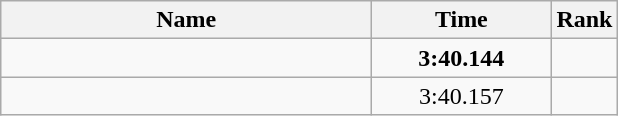<table class="wikitable" style="text-align:center;">
<tr>
<th style="width:15em">Name</th>
<th style="width:7em">Time</th>
<th>Rank</th>
</tr>
<tr>
<td align=left></td>
<td><strong>3:40.144</strong></td>
<td></td>
</tr>
<tr>
<td align=left></td>
<td>3:40.157</td>
<td></td>
</tr>
</table>
